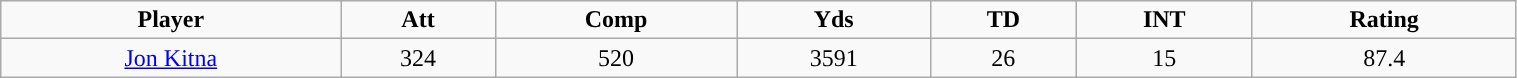<table class="wikitable" style="width:80%;">
<tr style="text-align:center; ">
<td><strong>Player</strong></td>
<td><strong>Att</strong></td>
<td><strong>Comp</strong></td>
<td><strong>Yds</strong></td>
<td><strong>TD</strong></td>
<td><strong>INT</strong></td>
<td><strong>Rating</strong></td>
</tr>
<tr style="text-align:center;" bgcolor="">
<td><a href='#'>Jon Kitna</a></td>
<td>324</td>
<td>520</td>
<td>3591</td>
<td>26</td>
<td>15</td>
<td>87.4</td>
</tr>
</table>
